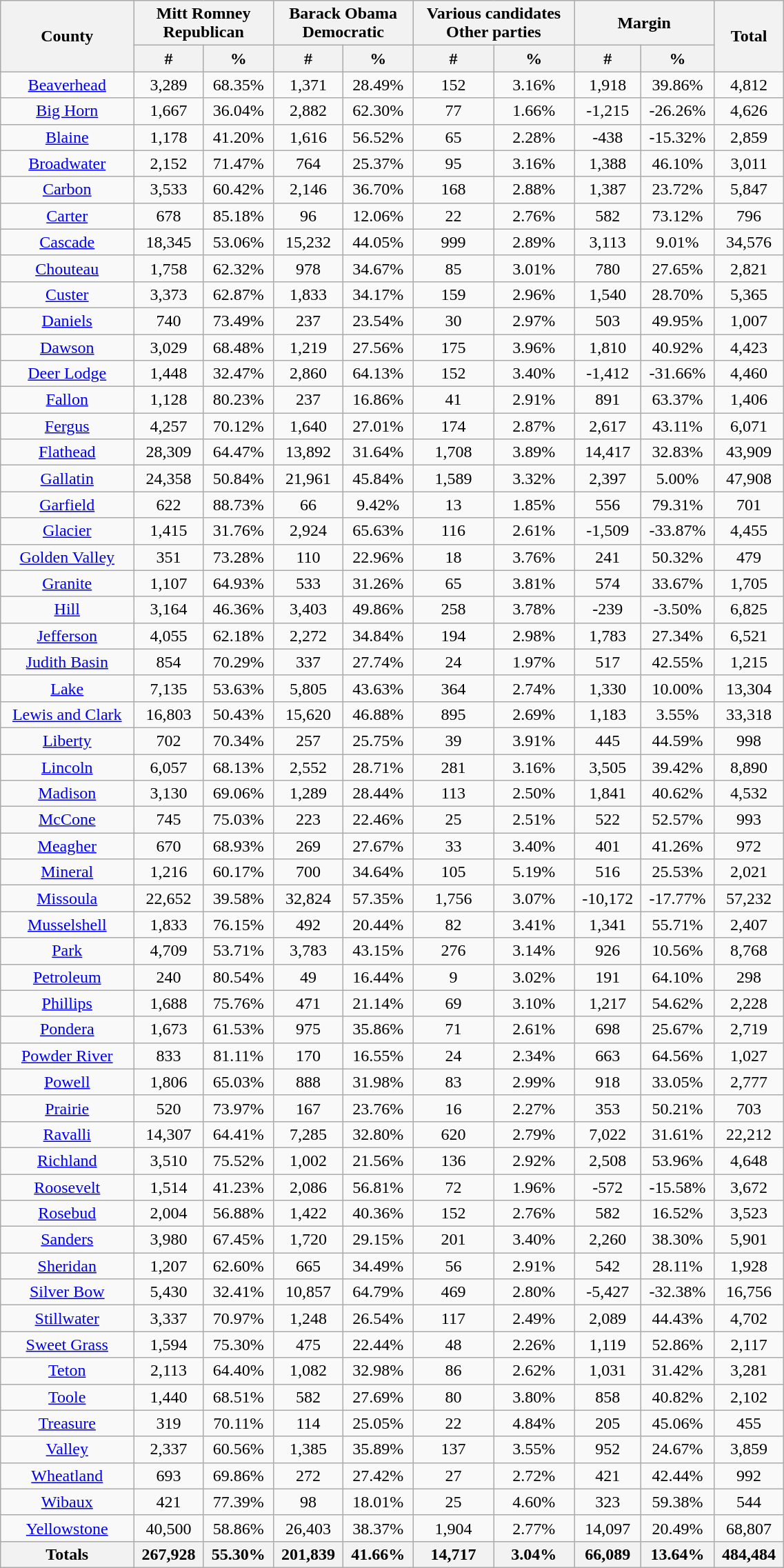<table width="60%" class="wikitable sortable">
<tr>
<th rowspan="2">County</th>
<th colspan="2">Mitt Romney<br>Republican</th>
<th colspan="2">Barack Obama<br>Democratic</th>
<th colspan="2">Various candidates<br>Other parties</th>
<th colspan="2">Margin</th>
<th rowspan="2">Total</th>
</tr>
<tr>
<th style="text-align:center;" data-sort-type="number">#</th>
<th style="text-align:center;" data-sort-type="number">%</th>
<th style="text-align:center;" data-sort-type="number">#</th>
<th style="text-align:center;" data-sort-type="number">%</th>
<th style="text-align:center;" data-sort-type="number">#</th>
<th style="text-align:center;" data-sort-type="number">%</th>
<th style="text-align:center;" data-sort-type="number">#</th>
<th style="text-align:center;" data-sort-type="number">%</th>
</tr>
<tr style="text-align:center;">
<td><a href='#'>Beaverhead</a></td>
<td>3,289</td>
<td>68.35%</td>
<td>1,371</td>
<td>28.49%</td>
<td>152</td>
<td>3.16%</td>
<td>1,918</td>
<td>39.86%</td>
<td>4,812</td>
</tr>
<tr style="text-align:center;">
<td><a href='#'>Big Horn</a></td>
<td>1,667</td>
<td>36.04%</td>
<td>2,882</td>
<td>62.30%</td>
<td>77</td>
<td>1.66%</td>
<td>-1,215</td>
<td>-26.26%</td>
<td>4,626</td>
</tr>
<tr style="text-align:center;">
<td><a href='#'>Blaine</a></td>
<td>1,178</td>
<td>41.20%</td>
<td>1,616</td>
<td>56.52%</td>
<td>65</td>
<td>2.28%</td>
<td>-438</td>
<td>-15.32%</td>
<td>2,859</td>
</tr>
<tr style="text-align:center;">
<td><a href='#'>Broadwater</a></td>
<td>2,152</td>
<td>71.47%</td>
<td>764</td>
<td>25.37%</td>
<td>95</td>
<td>3.16%</td>
<td>1,388</td>
<td>46.10%</td>
<td>3,011</td>
</tr>
<tr style="text-align:center;">
<td><a href='#'>Carbon</a></td>
<td>3,533</td>
<td>60.42%</td>
<td>2,146</td>
<td>36.70%</td>
<td>168</td>
<td>2.88%</td>
<td>1,387</td>
<td>23.72%</td>
<td>5,847</td>
</tr>
<tr style="text-align:center;">
<td><a href='#'>Carter</a></td>
<td>678</td>
<td>85.18%</td>
<td>96</td>
<td>12.06%</td>
<td>22</td>
<td>2.76%</td>
<td>582</td>
<td>73.12%</td>
<td>796</td>
</tr>
<tr style="text-align:center;">
<td><a href='#'>Cascade</a></td>
<td>18,345</td>
<td>53.06%</td>
<td>15,232</td>
<td>44.05%</td>
<td>999</td>
<td>2.89%</td>
<td>3,113</td>
<td>9.01%</td>
<td>34,576</td>
</tr>
<tr style="text-align:center;">
<td><a href='#'>Chouteau</a></td>
<td>1,758</td>
<td>62.32%</td>
<td>978</td>
<td>34.67%</td>
<td>85</td>
<td>3.01%</td>
<td>780</td>
<td>27.65%</td>
<td>2,821</td>
</tr>
<tr style="text-align:center;">
<td><a href='#'>Custer</a></td>
<td>3,373</td>
<td>62.87%</td>
<td>1,833</td>
<td>34.17%</td>
<td>159</td>
<td>2.96%</td>
<td>1,540</td>
<td>28.70%</td>
<td>5,365</td>
</tr>
<tr style="text-align:center;">
<td><a href='#'>Daniels</a></td>
<td>740</td>
<td>73.49%</td>
<td>237</td>
<td>23.54%</td>
<td>30</td>
<td>2.97%</td>
<td>503</td>
<td>49.95%</td>
<td>1,007</td>
</tr>
<tr style="text-align:center;">
<td><a href='#'>Dawson</a></td>
<td>3,029</td>
<td>68.48%</td>
<td>1,219</td>
<td>27.56%</td>
<td>175</td>
<td>3.96%</td>
<td>1,810</td>
<td>40.92%</td>
<td>4,423</td>
</tr>
<tr style="text-align:center;">
<td><a href='#'>Deer Lodge</a></td>
<td>1,448</td>
<td>32.47%</td>
<td>2,860</td>
<td>64.13%</td>
<td>152</td>
<td>3.40%</td>
<td>-1,412</td>
<td>-31.66%</td>
<td>4,460</td>
</tr>
<tr style="text-align:center;">
<td><a href='#'>Fallon</a></td>
<td>1,128</td>
<td>80.23%</td>
<td>237</td>
<td>16.86%</td>
<td>41</td>
<td>2.91%</td>
<td>891</td>
<td>63.37%</td>
<td>1,406</td>
</tr>
<tr style="text-align:center;">
<td><a href='#'>Fergus</a></td>
<td>4,257</td>
<td>70.12%</td>
<td>1,640</td>
<td>27.01%</td>
<td>174</td>
<td>2.87%</td>
<td>2,617</td>
<td>43.11%</td>
<td>6,071</td>
</tr>
<tr style="text-align:center;">
<td><a href='#'>Flathead</a></td>
<td>28,309</td>
<td>64.47%</td>
<td>13,892</td>
<td>31.64%</td>
<td>1,708</td>
<td>3.89%</td>
<td>14,417</td>
<td>32.83%</td>
<td>43,909</td>
</tr>
<tr style="text-align:center;">
<td><a href='#'>Gallatin</a></td>
<td>24,358</td>
<td>50.84%</td>
<td>21,961</td>
<td>45.84%</td>
<td>1,589</td>
<td>3.32%</td>
<td>2,397</td>
<td>5.00%</td>
<td>47,908</td>
</tr>
<tr style="text-align:center;">
<td><a href='#'>Garfield</a></td>
<td>622</td>
<td>88.73%</td>
<td>66</td>
<td>9.42%</td>
<td>13</td>
<td>1.85%</td>
<td>556</td>
<td>79.31%</td>
<td>701</td>
</tr>
<tr style="text-align:center;">
<td><a href='#'>Glacier</a></td>
<td>1,415</td>
<td>31.76%</td>
<td>2,924</td>
<td>65.63%</td>
<td>116</td>
<td>2.61%</td>
<td>-1,509</td>
<td>-33.87%</td>
<td>4,455</td>
</tr>
<tr style="text-align:center;">
<td><a href='#'>Golden Valley</a></td>
<td>351</td>
<td>73.28%</td>
<td>110</td>
<td>22.96%</td>
<td>18</td>
<td>3.76%</td>
<td>241</td>
<td>50.32%</td>
<td>479</td>
</tr>
<tr style="text-align:center;">
<td><a href='#'>Granite</a></td>
<td>1,107</td>
<td>64.93%</td>
<td>533</td>
<td>31.26%</td>
<td>65</td>
<td>3.81%</td>
<td>574</td>
<td>33.67%</td>
<td>1,705</td>
</tr>
<tr style="text-align:center;">
<td><a href='#'>Hill</a></td>
<td>3,164</td>
<td>46.36%</td>
<td>3,403</td>
<td>49.86%</td>
<td>258</td>
<td>3.78%</td>
<td>-239</td>
<td>-3.50%</td>
<td>6,825</td>
</tr>
<tr style="text-align:center;">
<td><a href='#'>Jefferson</a></td>
<td>4,055</td>
<td>62.18%</td>
<td>2,272</td>
<td>34.84%</td>
<td>194</td>
<td>2.98%</td>
<td>1,783</td>
<td>27.34%</td>
<td>6,521</td>
</tr>
<tr style="text-align:center;">
<td><a href='#'>Judith Basin</a></td>
<td>854</td>
<td>70.29%</td>
<td>337</td>
<td>27.74%</td>
<td>24</td>
<td>1.97%</td>
<td>517</td>
<td>42.55%</td>
<td>1,215</td>
</tr>
<tr style="text-align:center;">
<td><a href='#'>Lake</a></td>
<td>7,135</td>
<td>53.63%</td>
<td>5,805</td>
<td>43.63%</td>
<td>364</td>
<td>2.74%</td>
<td>1,330</td>
<td>10.00%</td>
<td>13,304</td>
</tr>
<tr style="text-align:center;">
<td><a href='#'>Lewis and Clark</a></td>
<td>16,803</td>
<td>50.43%</td>
<td>15,620</td>
<td>46.88%</td>
<td>895</td>
<td>2.69%</td>
<td>1,183</td>
<td>3.55%</td>
<td>33,318</td>
</tr>
<tr style="text-align:center;">
<td><a href='#'>Liberty</a></td>
<td>702</td>
<td>70.34%</td>
<td>257</td>
<td>25.75%</td>
<td>39</td>
<td>3.91%</td>
<td>445</td>
<td>44.59%</td>
<td>998</td>
</tr>
<tr style="text-align:center;">
<td><a href='#'>Lincoln</a></td>
<td>6,057</td>
<td>68.13%</td>
<td>2,552</td>
<td>28.71%</td>
<td>281</td>
<td>3.16%</td>
<td>3,505</td>
<td>39.42%</td>
<td>8,890</td>
</tr>
<tr style="text-align:center;">
<td><a href='#'>Madison</a></td>
<td>3,130</td>
<td>69.06%</td>
<td>1,289</td>
<td>28.44%</td>
<td>113</td>
<td>2.50%</td>
<td>1,841</td>
<td>40.62%</td>
<td>4,532</td>
</tr>
<tr style="text-align:center;">
<td><a href='#'>McCone</a></td>
<td>745</td>
<td>75.03%</td>
<td>223</td>
<td>22.46%</td>
<td>25</td>
<td>2.51%</td>
<td>522</td>
<td>52.57%</td>
<td>993</td>
</tr>
<tr style="text-align:center;">
<td><a href='#'>Meagher</a></td>
<td>670</td>
<td>68.93%</td>
<td>269</td>
<td>27.67%</td>
<td>33</td>
<td>3.40%</td>
<td>401</td>
<td>41.26%</td>
<td>972</td>
</tr>
<tr style="text-align:center;">
<td><a href='#'>Mineral</a></td>
<td>1,216</td>
<td>60.17%</td>
<td>700</td>
<td>34.64%</td>
<td>105</td>
<td>5.19%</td>
<td>516</td>
<td>25.53%</td>
<td>2,021</td>
</tr>
<tr style="text-align:center;">
<td><a href='#'>Missoula</a></td>
<td>22,652</td>
<td>39.58%</td>
<td>32,824</td>
<td>57.35%</td>
<td>1,756</td>
<td>3.07%</td>
<td>-10,172</td>
<td>-17.77%</td>
<td>57,232</td>
</tr>
<tr style="text-align:center;">
<td><a href='#'>Musselshell</a></td>
<td>1,833</td>
<td>76.15%</td>
<td>492</td>
<td>20.44%</td>
<td>82</td>
<td>3.41%</td>
<td>1,341</td>
<td>55.71%</td>
<td>2,407</td>
</tr>
<tr style="text-align:center;">
<td><a href='#'>Park</a></td>
<td>4,709</td>
<td>53.71%</td>
<td>3,783</td>
<td>43.15%</td>
<td>276</td>
<td>3.14%</td>
<td>926</td>
<td>10.56%</td>
<td>8,768</td>
</tr>
<tr style="text-align:center;">
<td><a href='#'>Petroleum</a></td>
<td>240</td>
<td>80.54%</td>
<td>49</td>
<td>16.44%</td>
<td>9</td>
<td>3.02%</td>
<td>191</td>
<td>64.10%</td>
<td>298</td>
</tr>
<tr style="text-align:center;">
<td><a href='#'>Phillips</a></td>
<td>1,688</td>
<td>75.76%</td>
<td>471</td>
<td>21.14%</td>
<td>69</td>
<td>3.10%</td>
<td>1,217</td>
<td>54.62%</td>
<td>2,228</td>
</tr>
<tr style="text-align:center;">
<td><a href='#'>Pondera</a></td>
<td>1,673</td>
<td>61.53%</td>
<td>975</td>
<td>35.86%</td>
<td>71</td>
<td>2.61%</td>
<td>698</td>
<td>25.67%</td>
<td>2,719</td>
</tr>
<tr style="text-align:center;">
<td><a href='#'>Powder River</a></td>
<td>833</td>
<td>81.11%</td>
<td>170</td>
<td>16.55%</td>
<td>24</td>
<td>2.34%</td>
<td>663</td>
<td>64.56%</td>
<td>1,027</td>
</tr>
<tr style="text-align:center;">
<td><a href='#'>Powell</a></td>
<td>1,806</td>
<td>65.03%</td>
<td>888</td>
<td>31.98%</td>
<td>83</td>
<td>2.99%</td>
<td>918</td>
<td>33.05%</td>
<td>2,777</td>
</tr>
<tr style="text-align:center;">
<td><a href='#'>Prairie</a></td>
<td>520</td>
<td>73.97%</td>
<td>167</td>
<td>23.76%</td>
<td>16</td>
<td>2.27%</td>
<td>353</td>
<td>50.21%</td>
<td>703</td>
</tr>
<tr style="text-align:center;">
<td><a href='#'>Ravalli</a></td>
<td>14,307</td>
<td>64.41%</td>
<td>7,285</td>
<td>32.80%</td>
<td>620</td>
<td>2.79%</td>
<td>7,022</td>
<td>31.61%</td>
<td>22,212</td>
</tr>
<tr style="text-align:center;">
<td><a href='#'>Richland</a></td>
<td>3,510</td>
<td>75.52%</td>
<td>1,002</td>
<td>21.56%</td>
<td>136</td>
<td>2.92%</td>
<td>2,508</td>
<td>53.96%</td>
<td>4,648</td>
</tr>
<tr style="text-align:center;">
<td><a href='#'>Roosevelt</a></td>
<td>1,514</td>
<td>41.23%</td>
<td>2,086</td>
<td>56.81%</td>
<td>72</td>
<td>1.96%</td>
<td>-572</td>
<td>-15.58%</td>
<td>3,672</td>
</tr>
<tr style="text-align:center;">
<td><a href='#'>Rosebud</a></td>
<td>2,004</td>
<td>56.88%</td>
<td>1,422</td>
<td>40.36%</td>
<td>152</td>
<td>2.76%</td>
<td>582</td>
<td>16.52%</td>
<td>3,523</td>
</tr>
<tr style="text-align:center;">
<td><a href='#'>Sanders</a></td>
<td>3,980</td>
<td>67.45%</td>
<td>1,720</td>
<td>29.15%</td>
<td>201</td>
<td>3.40%</td>
<td>2,260</td>
<td>38.30%</td>
<td>5,901</td>
</tr>
<tr style="text-align:center;">
<td><a href='#'>Sheridan</a></td>
<td>1,207</td>
<td>62.60%</td>
<td>665</td>
<td>34.49%</td>
<td>56</td>
<td>2.91%</td>
<td>542</td>
<td>28.11%</td>
<td>1,928</td>
</tr>
<tr style="text-align:center;">
<td><a href='#'>Silver Bow</a></td>
<td>5,430</td>
<td>32.41%</td>
<td>10,857</td>
<td>64.79%</td>
<td>469</td>
<td>2.80%</td>
<td>-5,427</td>
<td>-32.38%</td>
<td>16,756</td>
</tr>
<tr style="text-align:center;">
<td><a href='#'>Stillwater</a></td>
<td>3,337</td>
<td>70.97%</td>
<td>1,248</td>
<td>26.54%</td>
<td>117</td>
<td>2.49%</td>
<td>2,089</td>
<td>44.43%</td>
<td>4,702</td>
</tr>
<tr style="text-align:center;">
<td><a href='#'>Sweet Grass</a></td>
<td>1,594</td>
<td>75.30%</td>
<td>475</td>
<td>22.44%</td>
<td>48</td>
<td>2.26%</td>
<td>1,119</td>
<td>52.86%</td>
<td>2,117</td>
</tr>
<tr style="text-align:center;">
<td><a href='#'>Teton</a></td>
<td>2,113</td>
<td>64.40%</td>
<td>1,082</td>
<td>32.98%</td>
<td>86</td>
<td>2.62%</td>
<td>1,031</td>
<td>31.42%</td>
<td>3,281</td>
</tr>
<tr style="text-align:center;">
<td><a href='#'>Toole</a></td>
<td>1,440</td>
<td>68.51%</td>
<td>582</td>
<td>27.69%</td>
<td>80</td>
<td>3.80%</td>
<td>858</td>
<td>40.82%</td>
<td>2,102</td>
</tr>
<tr style="text-align:center;">
<td><a href='#'>Treasure</a></td>
<td>319</td>
<td>70.11%</td>
<td>114</td>
<td>25.05%</td>
<td>22</td>
<td>4.84%</td>
<td>205</td>
<td>45.06%</td>
<td>455</td>
</tr>
<tr style="text-align:center;">
<td><a href='#'>Valley</a></td>
<td>2,337</td>
<td>60.56%</td>
<td>1,385</td>
<td>35.89%</td>
<td>137</td>
<td>3.55%</td>
<td>952</td>
<td>24.67%</td>
<td>3,859</td>
</tr>
<tr style="text-align:center;">
<td><a href='#'>Wheatland</a></td>
<td>693</td>
<td>69.86%</td>
<td>272</td>
<td>27.42%</td>
<td>27</td>
<td>2.72%</td>
<td>421</td>
<td>42.44%</td>
<td>992</td>
</tr>
<tr style="text-align:center;">
<td><a href='#'>Wibaux</a></td>
<td>421</td>
<td>77.39%</td>
<td>98</td>
<td>18.01%</td>
<td>25</td>
<td>4.60%</td>
<td>323</td>
<td>59.38%</td>
<td>544</td>
</tr>
<tr style="text-align:center;">
<td><a href='#'>Yellowstone</a></td>
<td>40,500</td>
<td>58.86%</td>
<td>26,403</td>
<td>38.37%</td>
<td>1,904</td>
<td>2.77%</td>
<td>14,097</td>
<td>20.49%</td>
<td>68,807</td>
</tr>
<tr>
<th>Totals</th>
<th>267,928</th>
<th>55.30%</th>
<th>201,839</th>
<th>41.66%</th>
<th>14,717</th>
<th>3.04%</th>
<th>66,089</th>
<th>13.64%</th>
<th>484,484</th>
</tr>
</table>
